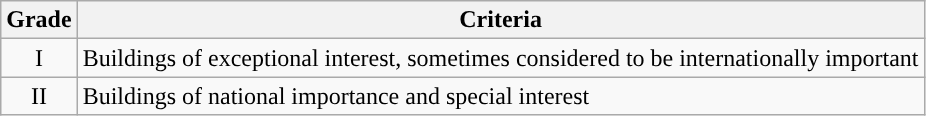<table class="wikitable">
<tr>
<th>Grade</th>
<th>Criteria</th>
</tr>
<tr>
<td align="center" >I</td>
<td>Buildings of exceptional interest, sometimes considered to be internationally important</td>
</tr>
<tr>
<td align="center" >II</td>
<td>Buildings of national importance and special interest</td>
</tr>
</table>
